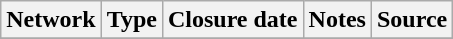<table class="wikitable sortable">
<tr>
<th>Network</th>
<th>Type</th>
<th>Closure date</th>
<th>Notes</th>
<th>Source</th>
</tr>
<tr>
</tr>
</table>
